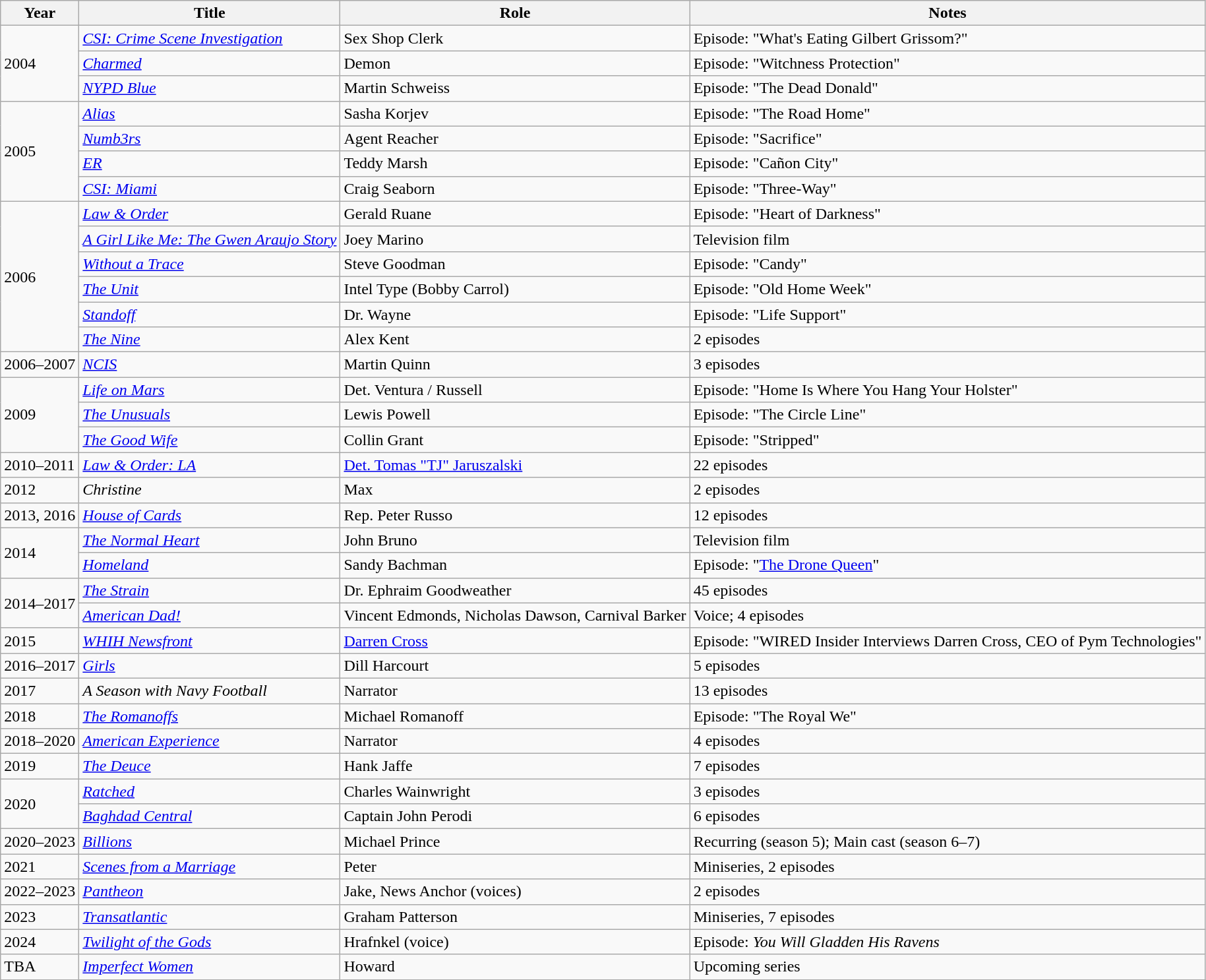<table class="wikitable sortable">
<tr>
<th>Year</th>
<th>Title</th>
<th>Role</th>
<th class="unsortable">Notes</th>
</tr>
<tr>
<td rowspan="3">2004</td>
<td><em><a href='#'>CSI: Crime Scene Investigation</a></em></td>
<td>Sex Shop Clerk</td>
<td>Episode: "What's Eating Gilbert Grissom?"</td>
</tr>
<tr>
<td><em><a href='#'>Charmed</a></em></td>
<td>Demon</td>
<td>Episode: "Witchness Protection"</td>
</tr>
<tr>
<td><em><a href='#'>NYPD Blue</a></em></td>
<td>Martin Schweiss</td>
<td>Episode: "The Dead Donald"</td>
</tr>
<tr>
<td rowspan="4">2005</td>
<td><em><a href='#'>Alias</a></em></td>
<td>Sasha Korjev</td>
<td>Episode: "The Road Home"</td>
</tr>
<tr>
<td><em><a href='#'>Numb3rs</a></em></td>
<td>Agent Reacher</td>
<td>Episode: "Sacrifice"</td>
</tr>
<tr>
<td><em><a href='#'>ER</a></em></td>
<td>Teddy Marsh</td>
<td>Episode: "Cañon City"</td>
</tr>
<tr>
<td><em><a href='#'>CSI: Miami</a></em></td>
<td>Craig Seaborn</td>
<td>Episode: "Three-Way"</td>
</tr>
<tr>
<td rowspan="6">2006</td>
<td><em><a href='#'>Law & Order</a></em></td>
<td>Gerald Ruane</td>
<td>Episode: "Heart of Darkness"</td>
</tr>
<tr>
<td><em><a href='#'>A Girl Like Me: The Gwen Araujo Story</a></em></td>
<td>Joey Marino</td>
<td>Television film</td>
</tr>
<tr>
<td><em><a href='#'>Without a Trace</a></em></td>
<td>Steve Goodman</td>
<td>Episode: "Candy"</td>
</tr>
<tr>
<td><em><a href='#'>The Unit</a></em></td>
<td>Intel Type (Bobby Carrol)</td>
<td>Episode: "Old Home Week"</td>
</tr>
<tr>
<td><em><a href='#'>Standoff</a></em></td>
<td>Dr. Wayne</td>
<td>Episode: "Life Support"</td>
</tr>
<tr>
<td><em><a href='#'>The Nine</a></em></td>
<td>Alex Kent</td>
<td>2 episodes</td>
</tr>
<tr>
<td>2006–2007</td>
<td><em><a href='#'>NCIS</a></em></td>
<td>Martin Quinn</td>
<td>3 episodes</td>
</tr>
<tr>
<td rowspan="3">2009</td>
<td><em><a href='#'>Life on Mars</a></em></td>
<td>Det. Ventura / Russell</td>
<td>Episode: "Home Is Where You Hang Your Holster"</td>
</tr>
<tr>
<td><em><a href='#'>The Unusuals</a></em></td>
<td>Lewis Powell</td>
<td>Episode: "The Circle Line"</td>
</tr>
<tr>
<td><em><a href='#'>The Good Wife</a></em></td>
<td>Collin Grant</td>
<td>Episode: "Stripped"</td>
</tr>
<tr>
<td>2010–2011</td>
<td><em><a href='#'>Law & Order: LA</a></em></td>
<td><a href='#'>Det. Tomas "TJ" Jaruszalski</a></td>
<td>22 episodes</td>
</tr>
<tr>
<td>2012</td>
<td><em>Christine</em></td>
<td>Max</td>
<td>2 episodes</td>
</tr>
<tr>
<td>2013, 2016</td>
<td><em><a href='#'>House of Cards</a></em></td>
<td>Rep. Peter Russo</td>
<td>12 episodes</td>
</tr>
<tr>
<td rowspan="2">2014</td>
<td><em><a href='#'>The Normal Heart</a></em></td>
<td>John Bruno</td>
<td>Television film</td>
</tr>
<tr>
<td><em><a href='#'>Homeland</a></em></td>
<td>Sandy Bachman</td>
<td>Episode: "<a href='#'>The Drone Queen</a>"</td>
</tr>
<tr>
<td rowspan="2">2014–2017</td>
<td><em><a href='#'>The Strain</a></em></td>
<td>Dr. Ephraim Goodweather</td>
<td>45 episodes</td>
</tr>
<tr>
<td><em><a href='#'>American Dad!</a></em></td>
<td>Vincent Edmonds, Nicholas Dawson, Carnival Barker</td>
<td>Voice; 4 episodes</td>
</tr>
<tr>
<td>2015</td>
<td><em><a href='#'>WHIH Newsfront</a></em></td>
<td><a href='#'>Darren Cross</a></td>
<td>Episode: "WIRED Insider Interviews Darren Cross, CEO of Pym Technologies"</td>
</tr>
<tr>
<td>2016–2017</td>
<td><em><a href='#'>Girls</a></em></td>
<td>Dill Harcourt</td>
<td>5 episodes</td>
</tr>
<tr>
<td>2017</td>
<td><em>A Season with Navy Football</em></td>
<td>Narrator</td>
<td>13 episodes</td>
</tr>
<tr>
<td>2018</td>
<td><em><a href='#'>The Romanoffs</a></em></td>
<td>Michael Romanoff</td>
<td>Episode: "The Royal We"</td>
</tr>
<tr>
<td>2018–2020</td>
<td><em><a href='#'>American Experience</a></em></td>
<td>Narrator</td>
<td>4 episodes</td>
</tr>
<tr>
<td>2019</td>
<td><em><a href='#'>The Deuce</a></em></td>
<td>Hank Jaffe</td>
<td>7 episodes</td>
</tr>
<tr>
<td rowspan="2">2020</td>
<td><em><a href='#'>Ratched</a></em></td>
<td>Charles Wainwright</td>
<td>3 episodes</td>
</tr>
<tr>
<td><em><a href='#'>Baghdad Central</a></em></td>
<td>Captain John Perodi</td>
<td>6 episodes</td>
</tr>
<tr>
<td>2020–2023</td>
<td><em><a href='#'>Billions</a></em></td>
<td>Michael Prince</td>
<td>Recurring (season 5); Main cast (season 6–7)</td>
</tr>
<tr>
<td>2021</td>
<td><em><a href='#'>Scenes from a Marriage</a></em></td>
<td>Peter</td>
<td>Miniseries, 2 episodes</td>
</tr>
<tr>
<td>2022–2023</td>
<td><em><a href='#'>Pantheon</a></em></td>
<td>Jake, News Anchor (voices)</td>
<td>2 episodes</td>
</tr>
<tr>
<td>2023</td>
<td><em><a href='#'>Transatlantic</a></em></td>
<td>Graham Patterson</td>
<td>Miniseries, 7 episodes</td>
</tr>
<tr>
<td>2024</td>
<td><em><a href='#'>Twilight of the Gods</a></em></td>
<td>Hrafnkel (voice)</td>
<td>Episode: <em>You Will Gladden His Ravens</em></td>
</tr>
<tr>
<td>TBA</td>
<td><em><a href='#'>Imperfect Women</a></em></td>
<td>Howard</td>
<td>Upcoming series</td>
</tr>
</table>
